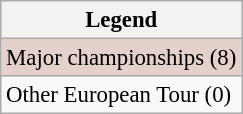<table class="wikitable" style="font-size:95%;">
<tr>
<th>Legend</th>
</tr>
<tr style="background:#e5d1cb;">
<td>Major championships (8)</td>
</tr>
<tr>
<td>Other European Tour (0)</td>
</tr>
</table>
